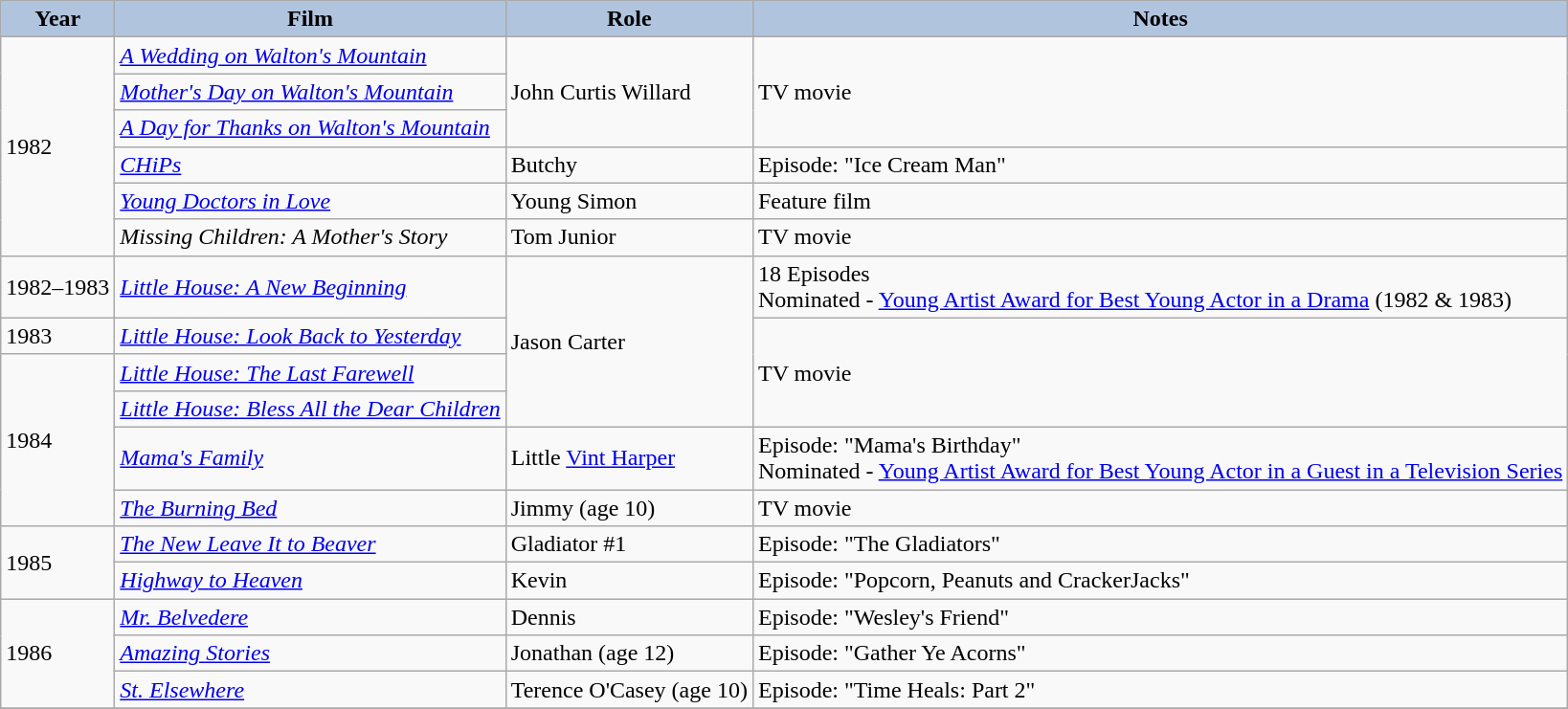<table class="wikitable">
<tr>
<th style="background:#B0C4DE;">Year</th>
<th style="background:#B0C4DE;">Film</th>
<th style="background:#B0C4DE;">Role</th>
<th style="background:#B0C4DE;">Notes</th>
</tr>
<tr>
<td rowspan=6>1982</td>
<td><em><a href='#'>A Wedding on Walton's Mountain</a></em></td>
<td rowspan=3>John Curtis Willard</td>
<td rowspan=3>TV movie</td>
</tr>
<tr>
<td><em><a href='#'>Mother's Day on Walton's Mountain</a></em></td>
</tr>
<tr>
<td><em><a href='#'>A Day for Thanks on Walton's Mountain</a></em></td>
</tr>
<tr>
<td><em><a href='#'>CHiPs</a></em></td>
<td>Butchy</td>
<td>Episode: "Ice Cream Man"</td>
</tr>
<tr>
<td><em><a href='#'>Young Doctors in Love</a></em></td>
<td>Young Simon</td>
<td>Feature film</td>
</tr>
<tr>
<td><em>Missing Children: A Mother's Story</em></td>
<td>Tom Junior</td>
<td>TV movie</td>
</tr>
<tr>
<td>1982–1983</td>
<td><em><a href='#'>Little House: A New Beginning</a></em></td>
<td rowspan=4>Jason Carter</td>
<td>18 Episodes<br>Nominated - <a href='#'>Young Artist Award for Best Young Actor in a Drama</a> (1982 & 1983)</td>
</tr>
<tr>
<td>1983</td>
<td><em><a href='#'>Little House: Look Back to Yesterday</a></em></td>
<td rowspan=3>TV movie</td>
</tr>
<tr>
<td rowspan=4>1984</td>
<td><em><a href='#'>Little House: The Last Farewell</a></em></td>
</tr>
<tr>
<td><em><a href='#'>Little House: Bless All the Dear Children</a></em></td>
</tr>
<tr>
<td><em><a href='#'>Mama's Family</a></em></td>
<td>Little <a href='#'>Vint Harper</a></td>
<td>Episode: "Mama's Birthday"<br>Nominated - <a href='#'>Young Artist Award for Best Young Actor in a Guest in a Television Series</a></td>
</tr>
<tr>
<td><em><a href='#'>The Burning Bed</a></em></td>
<td>Jimmy (age 10)</td>
<td>TV movie</td>
</tr>
<tr>
<td rowspan=2>1985</td>
<td><em><a href='#'>The New Leave It to Beaver</a></em></td>
<td>Gladiator #1</td>
<td>Episode: "The Gladiators"</td>
</tr>
<tr>
<td><em><a href='#'>Highway to Heaven</a></em></td>
<td>Kevin</td>
<td>Episode: "Popcorn, Peanuts and CrackerJacks"</td>
</tr>
<tr>
<td rowspan=3>1986</td>
<td><em><a href='#'>Mr. Belvedere</a></em></td>
<td>Dennis</td>
<td>Episode: "Wesley's Friend"</td>
</tr>
<tr>
<td><em><a href='#'>Amazing Stories</a></em></td>
<td>Jonathan (age 12)</td>
<td>Episode: "Gather Ye Acorns"</td>
</tr>
<tr>
<td><em><a href='#'>St. Elsewhere</a></em></td>
<td>Terence O'Casey (age 10)</td>
<td>Episode: "Time Heals: Part 2"</td>
</tr>
<tr>
</tr>
</table>
